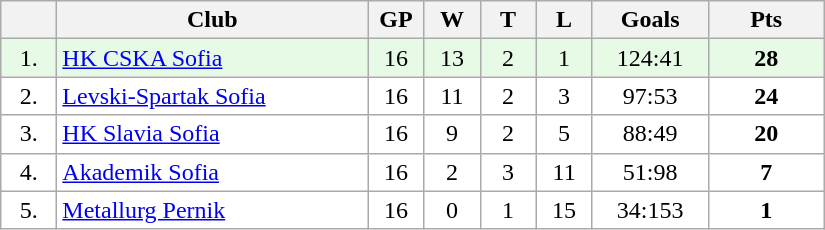<table class="wikitable">
<tr>
<th width="30"></th>
<th width="200">Club</th>
<th width="30">GP</th>
<th width="30">W</th>
<th width="30">T</th>
<th width="30">L</th>
<th width="70">Goals</th>
<th width="70">Pts</th>
</tr>
<tr bgcolor="#e6fae6" align="center">
<td>1.</td>
<td align="left"><a href='#'>HK CSKA Sofia</a></td>
<td>16</td>
<td>13</td>
<td>2</td>
<td>1</td>
<td>124:41</td>
<td><strong>28</strong></td>
</tr>
<tr bgcolor="#FFFFFF" align="center">
<td>2.</td>
<td align="left"><a href='#'>Levski-Spartak Sofia</a></td>
<td>16</td>
<td>11</td>
<td>2</td>
<td>3</td>
<td>97:53</td>
<td><strong>24</strong></td>
</tr>
<tr bgcolor="#FFFFFF" align="center">
<td>3.</td>
<td align="left"><a href='#'>HK Slavia Sofia</a></td>
<td>16</td>
<td>9</td>
<td>2</td>
<td>5</td>
<td>88:49</td>
<td><strong>20</strong></td>
</tr>
<tr bgcolor="#FFFFFF" align="center">
<td>4.</td>
<td align="left"><a href='#'>Akademik Sofia</a></td>
<td>16</td>
<td>2</td>
<td>3</td>
<td>11</td>
<td>51:98</td>
<td><strong>7</strong></td>
</tr>
<tr bgcolor="#FFFFFF" align="center">
<td>5.</td>
<td align="left"><a href='#'>Metallurg Pernik</a></td>
<td>16</td>
<td>0</td>
<td>1</td>
<td>15</td>
<td>34:153</td>
<td><strong>1</strong></td>
</tr>
</table>
